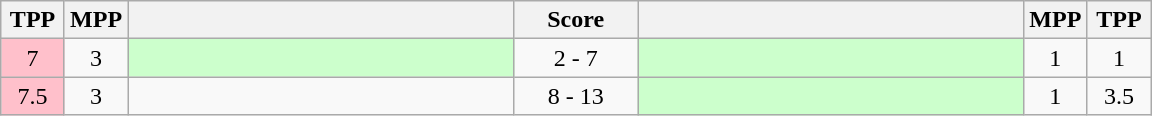<table class="wikitable" style="text-align: center;" |>
<tr>
<th width="35">TPP</th>
<th width="35">MPP</th>
<th width="250"></th>
<th width="75">Score</th>
<th width="250"></th>
<th width="35">MPP</th>
<th width="35">TPP</th>
</tr>
<tr>
<td bgcolor=pink>7</td>
<td>3</td>
<td style="text-align:left;" bgcolor="ccffcc"></td>
<td>2 - 7</td>
<td style="text-align:left;" bgcolor="ccffcc"><strong></strong></td>
<td>1</td>
<td>1</td>
</tr>
<tr>
<td bgcolor=pink>7.5</td>
<td>3</td>
<td style="text-align:left;"></td>
<td>8 - 13</td>
<td style="text-align:left;" bgcolor="ccffcc"><strong></strong></td>
<td>1</td>
<td>3.5</td>
</tr>
</table>
